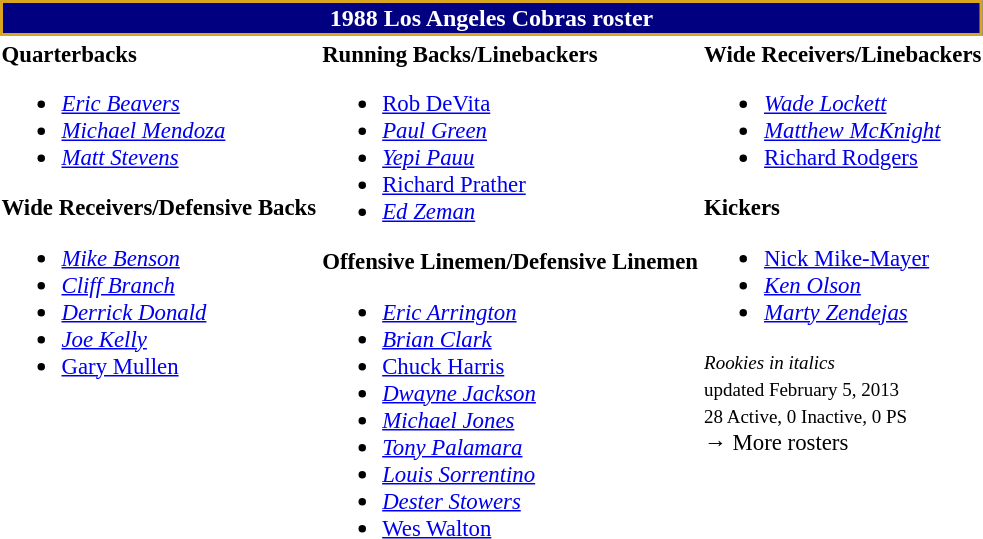<table class="toccolours" style="text-align: left">
<tr>
<th colspan="7" style="background:navy; border:2px solid goldenrod; color:white; text-align:center;">1988 Los Angeles Cobras roster</th>
</tr>
<tr>
<td style="font-size: 95%;" valign="top"><strong>Quarterbacks</strong><br><ul><li> <em><a href='#'>Eric Beavers</a></em></li><li> <em><a href='#'>Michael Mendoza</a></em></li><li> <em><a href='#'>Matt Stevens</a></em></li></ul><strong>Wide Receivers/Defensive Backs</strong><ul><li> <em><a href='#'>Mike Benson</a></em></li><li> <em><a href='#'>Cliff Branch</a></em></li><li> <em><a href='#'>Derrick Donald</a></em></li><li> <em><a href='#'>Joe Kelly</a></em></li><li> <a href='#'>Gary Mullen</a></li></ul></td>
<td style="font-size: 95%;" valign="top"><strong>Running Backs/Linebackers</strong><br><ul><li> <a href='#'>Rob DeVita</a></li><li> <em><a href='#'>Paul Green</a></em></li><li> <em><a href='#'>Yepi Pauu</a></em></li><li> <a href='#'>Richard Prather</a></li><li> <em><a href='#'>Ed Zeman</a></em></li></ul><strong>Offensive Linemen/Defensive Linemen</strong><ul><li> <em><a href='#'>Eric Arrington</a></em></li><li> <em><a href='#'>Brian Clark</a></em></li><li> <a href='#'>Chuck Harris</a></li><li> <em><a href='#'>Dwayne Jackson</a></em></li><li> <em><a href='#'>Michael Jones</a></em></li><li> <em><a href='#'>Tony Palamara</a></em></li><li> <em><a href='#'>Louis Sorrentino</a></em></li><li> <em><a href='#'>Dester Stowers</a></em></li><li> <a href='#'>Wes Walton</a></li></ul></td>
<td style="font-size: 95%;" valign="top"><strong>Wide Receivers/Linebackers</strong><br><ul><li> <em><a href='#'>Wade Lockett</a></em></li><li> <em><a href='#'>Matthew McKnight</a></em></li><li> <a href='#'>Richard Rodgers</a></li></ul><strong>Kickers</strong><ul><li> <a href='#'>Nick Mike-Mayer</a></li><li> <em><a href='#'>Ken Olson</a></em></li><li> <em><a href='#'>Marty Zendejas</a></em></li></ul><small><em>Rookies in italics</em><br> updated February 5, 2013</small><br>
<small>28 Active, 0 Inactive, 0 PS</small><br>→ More rosters</td>
</tr>
<tr>
</tr>
</table>
